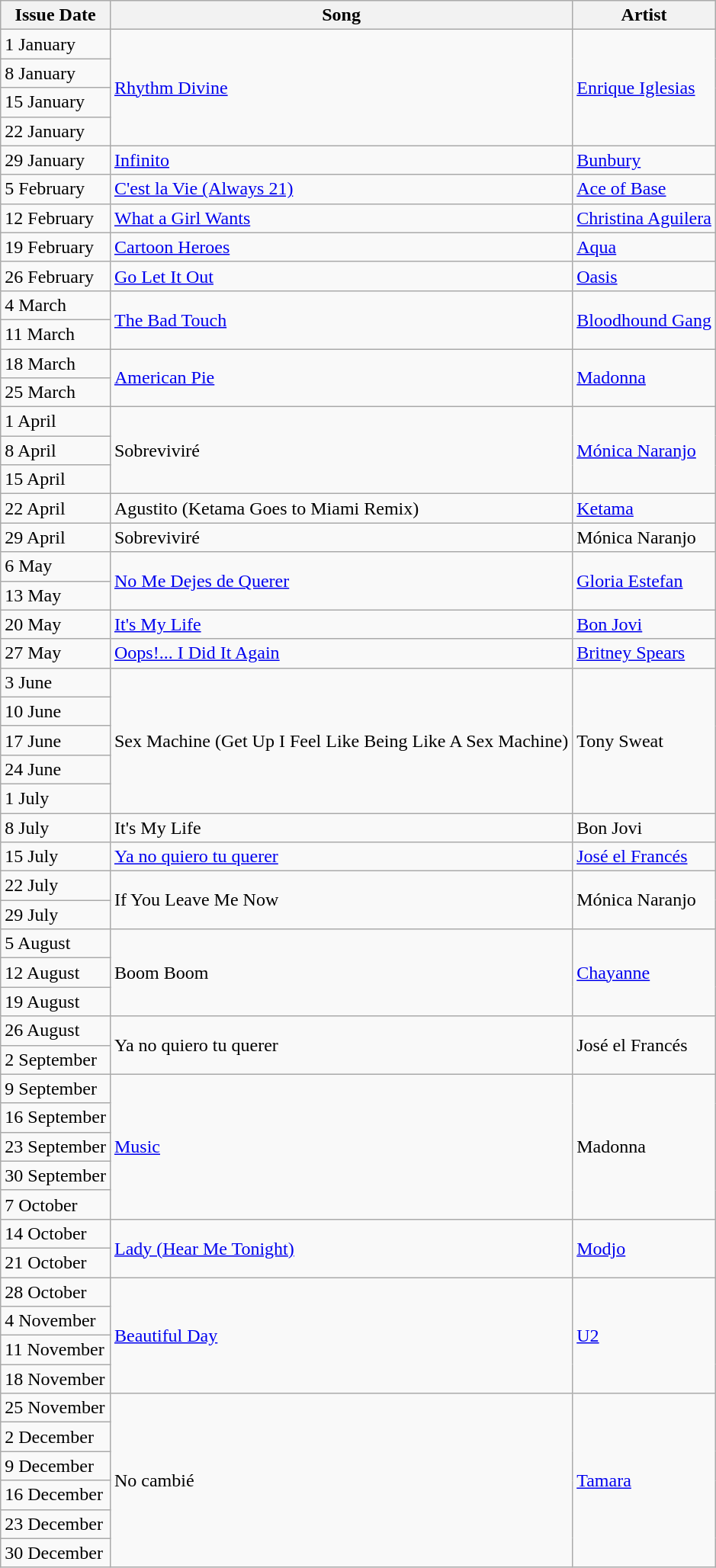<table class="wikitable">
<tr>
<th>Issue Date</th>
<th>Song</th>
<th>Artist</th>
</tr>
<tr>
<td>1 January</td>
<td rowspan=4><a href='#'>Rhythm Divine</a></td>
<td rowspan=4><a href='#'>Enrique Iglesias</a></td>
</tr>
<tr>
<td>8 January</td>
</tr>
<tr>
<td>15 January</td>
</tr>
<tr>
<td>22 January</td>
</tr>
<tr>
<td>29 January</td>
<td><a href='#'>Infinito</a></td>
<td><a href='#'>Bunbury</a></td>
</tr>
<tr>
<td>5 February</td>
<td><a href='#'>C'est la Vie (Always 21)</a></td>
<td><a href='#'>Ace of Base</a></td>
</tr>
<tr>
<td>12 February</td>
<td><a href='#'>What a Girl Wants</a></td>
<td><a href='#'>Christina Aguilera</a></td>
</tr>
<tr>
<td>19 February</td>
<td><a href='#'>Cartoon Heroes</a></td>
<td><a href='#'>Aqua</a></td>
</tr>
<tr>
<td>26 February</td>
<td><a href='#'>Go Let It Out</a></td>
<td><a href='#'>Oasis</a></td>
</tr>
<tr>
<td>4 March</td>
<td rowspan=2><a href='#'>The Bad Touch</a></td>
<td rowspan=2><a href='#'>Bloodhound Gang</a></td>
</tr>
<tr>
<td>11 March</td>
</tr>
<tr>
<td>18 March</td>
<td rowspan=2><a href='#'>American Pie</a></td>
<td rowspan=2><a href='#'>Madonna</a></td>
</tr>
<tr>
<td>25 March</td>
</tr>
<tr>
<td>1 April</td>
<td rowspan=3>Sobreviviré</td>
<td rowspan=3><a href='#'>Mónica Naranjo</a></td>
</tr>
<tr>
<td>8 April</td>
</tr>
<tr>
<td>15 April</td>
</tr>
<tr>
<td>22 April</td>
<td>Agustito (Ketama Goes to Miami Remix)</td>
<td><a href='#'>Ketama</a></td>
</tr>
<tr>
<td>29 April</td>
<td>Sobreviviré</td>
<td>Mónica Naranjo</td>
</tr>
<tr>
<td>6 May</td>
<td rowspan=2><a href='#'>No Me Dejes de Querer</a></td>
<td rowspan=2><a href='#'>Gloria Estefan</a></td>
</tr>
<tr>
<td>13 May</td>
</tr>
<tr>
<td>20 May</td>
<td><a href='#'>It's My Life</a></td>
<td><a href='#'>Bon Jovi</a></td>
</tr>
<tr>
<td>27 May</td>
<td><a href='#'>Oops!... I Did It Again</a></td>
<td><a href='#'>Britney Spears</a></td>
</tr>
<tr>
<td>3 June</td>
<td rowspan=5>Sex Machine (Get Up I Feel Like Being Like A Sex Machine)</td>
<td rowspan=5>Tony Sweat</td>
</tr>
<tr>
<td>10 June</td>
</tr>
<tr>
<td>17 June</td>
</tr>
<tr>
<td>24 June</td>
</tr>
<tr>
<td>1 July</td>
</tr>
<tr>
<td>8 July</td>
<td>It's My Life</td>
<td>Bon Jovi</td>
</tr>
<tr>
<td>15 July</td>
<td><a href='#'>Ya no quiero tu querer</a></td>
<td><a href='#'>José el Francés</a></td>
</tr>
<tr>
<td>22 July</td>
<td rowspan=2>If You Leave Me Now</td>
<td rowspan=2>Mónica Naranjo</td>
</tr>
<tr>
<td>29 July</td>
</tr>
<tr>
<td>5 August</td>
<td rowspan=3>Boom Boom</td>
<td rowspan=3><a href='#'>Chayanne</a></td>
</tr>
<tr>
<td>12 August</td>
</tr>
<tr>
<td>19 August</td>
</tr>
<tr>
<td>26 August</td>
<td rowspan=2>Ya no quiero tu querer</td>
<td rowspan=2>José el Francés</td>
</tr>
<tr>
<td>2 September</td>
</tr>
<tr>
<td>9 September</td>
<td rowspan=5><a href='#'>Music</a></td>
<td rowspan=5>Madonna</td>
</tr>
<tr>
<td>16 September</td>
</tr>
<tr>
<td>23 September</td>
</tr>
<tr>
<td>30 September</td>
</tr>
<tr>
<td>7 October</td>
</tr>
<tr>
<td>14 October</td>
<td rowspan=2><a href='#'>Lady (Hear Me Tonight)</a></td>
<td rowspan=2><a href='#'>Modjo</a></td>
</tr>
<tr>
<td>21 October</td>
</tr>
<tr>
<td>28 October</td>
<td rowspan=4><a href='#'>Beautiful Day</a></td>
<td rowspan=4><a href='#'>U2</a></td>
</tr>
<tr>
<td>4 November</td>
</tr>
<tr>
<td>11 November</td>
</tr>
<tr>
<td>18 November</td>
</tr>
<tr>
<td>25 November</td>
<td rowspan=6>No cambié</td>
<td rowspan=6><a href='#'>Tamara</a></td>
</tr>
<tr>
<td>2 December</td>
</tr>
<tr>
<td>9 December</td>
</tr>
<tr>
<td>16 December</td>
</tr>
<tr>
<td>23 December</td>
</tr>
<tr>
<td>30 December</td>
</tr>
</table>
